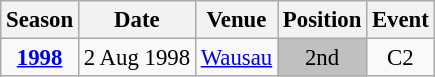<table class="wikitable" style="text-align:center; font-size:95%;">
<tr>
<th>Season</th>
<th>Date</th>
<th>Venue</th>
<th>Position</th>
<th>Event</th>
</tr>
<tr>
<td><strong><a href='#'>1998</a></strong></td>
<td align=right>2 Aug 1998</td>
<td align=left><a href='#'>Wausau</a></td>
<td bgcolor=silver>2nd</td>
<td>C2</td>
</tr>
</table>
